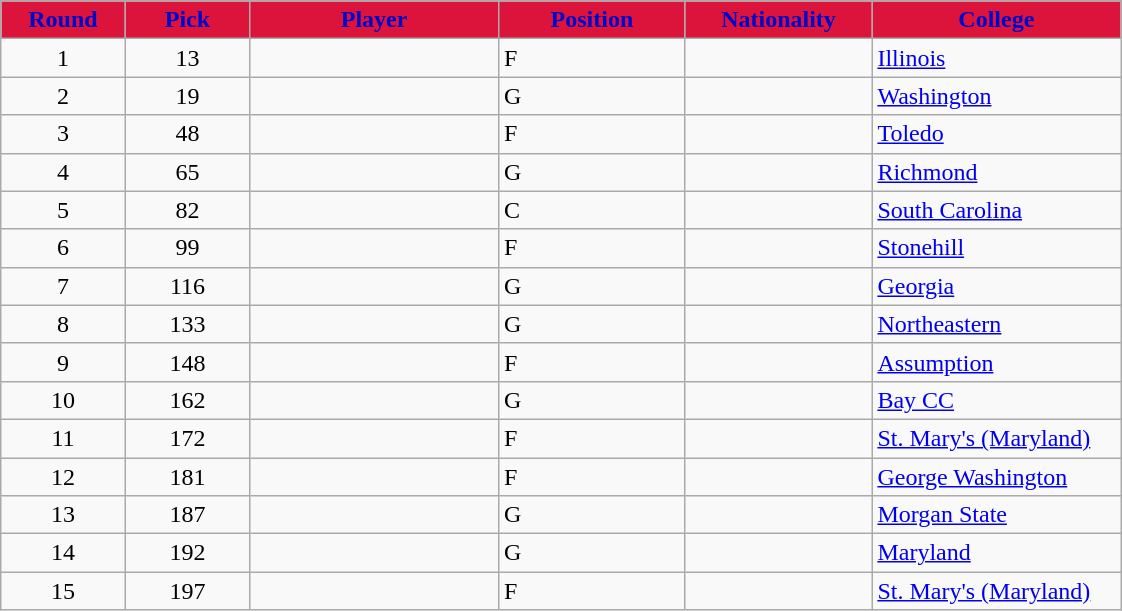<table class="wikitable sortable sortable">
<tr>
<th style="background:#DC143C; color:#0000CD" width="10%">Round</th>
<th style="background:#DC143C; color:#0000CD" width="10%">Pick</th>
<th style="background:#DC143C; color:#0000CD" width="20%">Player</th>
<th style="background:#DC143C; color:#0000CD" width="15%">Position</th>
<th style="background:#DC143C; color:#0000CD" width="15%">Nationality</th>
<th style="background:#DC143C; color:#0000CD" width="20%">College</th>
</tr>
<tr>
<td align=center>1</td>
<td align=center>13</td>
<td></td>
<td>F</td>
<td></td>
<td><a href='#'>Illinois</a></td>
</tr>
<tr>
<td align=center>2</td>
<td align=center>19</td>
<td></td>
<td>G</td>
<td></td>
<td><a href='#'>Washington</a></td>
</tr>
<tr>
<td align=center>3</td>
<td align=center>48</td>
<td></td>
<td>F</td>
<td></td>
<td><a href='#'>Toledo</a></td>
</tr>
<tr>
<td align=center>4</td>
<td align=center>65</td>
<td></td>
<td>G</td>
<td></td>
<td><a href='#'>Richmond</a></td>
</tr>
<tr>
<td align=center>5</td>
<td align=center>82</td>
<td></td>
<td>C</td>
<td></td>
<td><a href='#'>South Carolina</a></td>
</tr>
<tr>
<td align=center>6</td>
<td align=center>99</td>
<td></td>
<td>F</td>
<td></td>
<td><a href='#'>Stonehill</a></td>
</tr>
<tr>
<td align=center>7</td>
<td align=center>116</td>
<td></td>
<td>G</td>
<td></td>
<td><a href='#'>Georgia</a></td>
</tr>
<tr>
<td align=center>8</td>
<td align=center>133</td>
<td></td>
<td>G</td>
<td></td>
<td><a href='#'>Northeastern</a></td>
</tr>
<tr>
<td align=center>9</td>
<td align=center>148</td>
<td></td>
<td>F</td>
<td></td>
<td><a href='#'>Assumption</a></td>
</tr>
<tr>
<td align=center>10</td>
<td align=center>162</td>
<td></td>
<td>G</td>
<td></td>
<td><a href='#'>Bay CC</a></td>
</tr>
<tr>
<td align=center>11</td>
<td align=center>172</td>
<td></td>
<td>F</td>
<td></td>
<td><a href='#'>St. Mary's (Maryland)</a></td>
</tr>
<tr>
<td align=center>12</td>
<td align=center>181</td>
<td></td>
<td>F</td>
<td></td>
<td><a href='#'>George Washington</a></td>
</tr>
<tr>
<td align=center>13</td>
<td align=center>187</td>
<td></td>
<td>G</td>
<td></td>
<td><a href='#'>Morgan State</a></td>
</tr>
<tr>
<td align=center>14</td>
<td align=center>192</td>
<td></td>
<td>G</td>
<td></td>
<td><a href='#'>Maryland</a></td>
</tr>
<tr>
<td align=center>15</td>
<td align=center>197</td>
<td></td>
<td>F</td>
<td></td>
<td><a href='#'>St. Mary's (Maryland)</a></td>
</tr>
</table>
